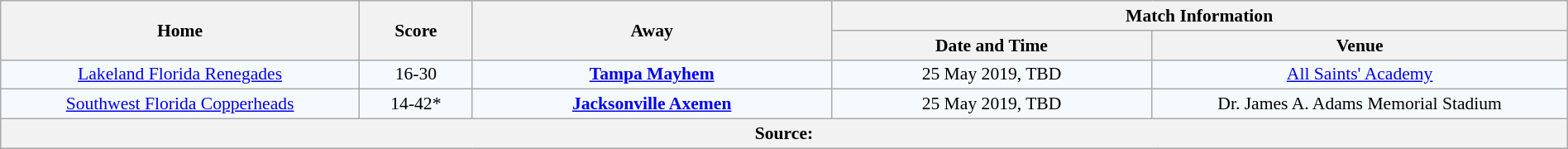<table class="wikitable" width="100%" style="border-collapse:collapse; font-size:90%; text-align:center;">
<tr>
<th rowspan="2" width="19%">Home</th>
<th rowspan="2" width="6%">Score</th>
<th rowspan="2" width="19%">Away</th>
<th colspan="2">Match Information</th>
</tr>
<tr bgcolor="#F5FAFF">
<th width="17%">Date and Time</th>
<th width="22%">Venue</th>
</tr>
<tr bgcolor="#F5FAFF">
<td><a href='#'>Lakeland Florida Renegades</a></td>
<td>16-30</td>
<td><strong><a href='#'>Tampa Mayhem</a></strong></td>
<td>25 May 2019, TBD</td>
<td><a href='#'>All Saints' Academy</a></td>
</tr>
<tr bgcolor="#F5FAFF">
<td><a href='#'>Southwest Florida Copperheads</a></td>
<td>14-42*</td>
<td><strong><a href='#'>Jacksonville Axemen</a></strong></td>
<td>25 May 2019, TBD</td>
<td>Dr. James A. Adams Memorial Stadium</td>
</tr>
<tr bgcolor="#C1D8FF">
<th colspan="5">Source:</th>
</tr>
</table>
